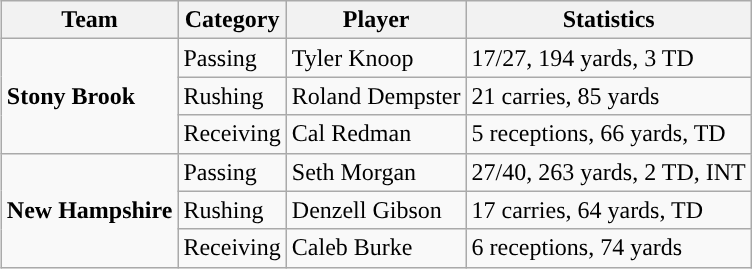<table class="wikitable" style="float: right;">
<tr>
<th>Team</th>
<th>Category</th>
<th>Player</th>
<th>Statistics</th>
</tr>
<tr>
<td rowspan=3><strong>Stony Brook</strong></td>
<td>Passing</td>
<td>Tyler Knoop</td>
<td>17/27, 194 yards, 3 TD</td>
</tr>
<tr>
<td>Rushing</td>
<td>Roland Dempster</td>
<td>21 carries, 85 yards</td>
</tr>
<tr>
<td>Receiving</td>
<td>Cal Redman</td>
<td>5 receptions, 66 yards, TD</td>
</tr>
<tr>
<td rowspan=3><strong>New Hampshire</strong></td>
<td>Passing</td>
<td>Seth Morgan</td>
<td>27/40, 263 yards, 2 TD, INT</td>
</tr>
<tr>
<td>Rushing</td>
<td>Denzell Gibson</td>
<td>17 carries, 64 yards, TD</td>
</tr>
<tr>
<td>Receiving</td>
<td>Caleb Burke</td>
<td>6 receptions, 74 yards</td>
</tr>
</table>
